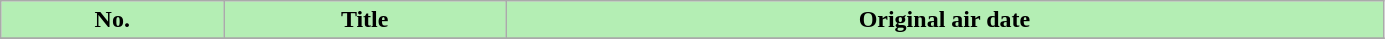<table class="wikitable plainrowheaders" width="73%">
<tr>
<th style="background-color: #B4EEB4;">No.</th>
<th style="background-color: #B4EEB4;">Title</th>
<th style="background-color: #B4EEB4; ">Original air date</th>
</tr>
<tr>
</tr>
</table>
